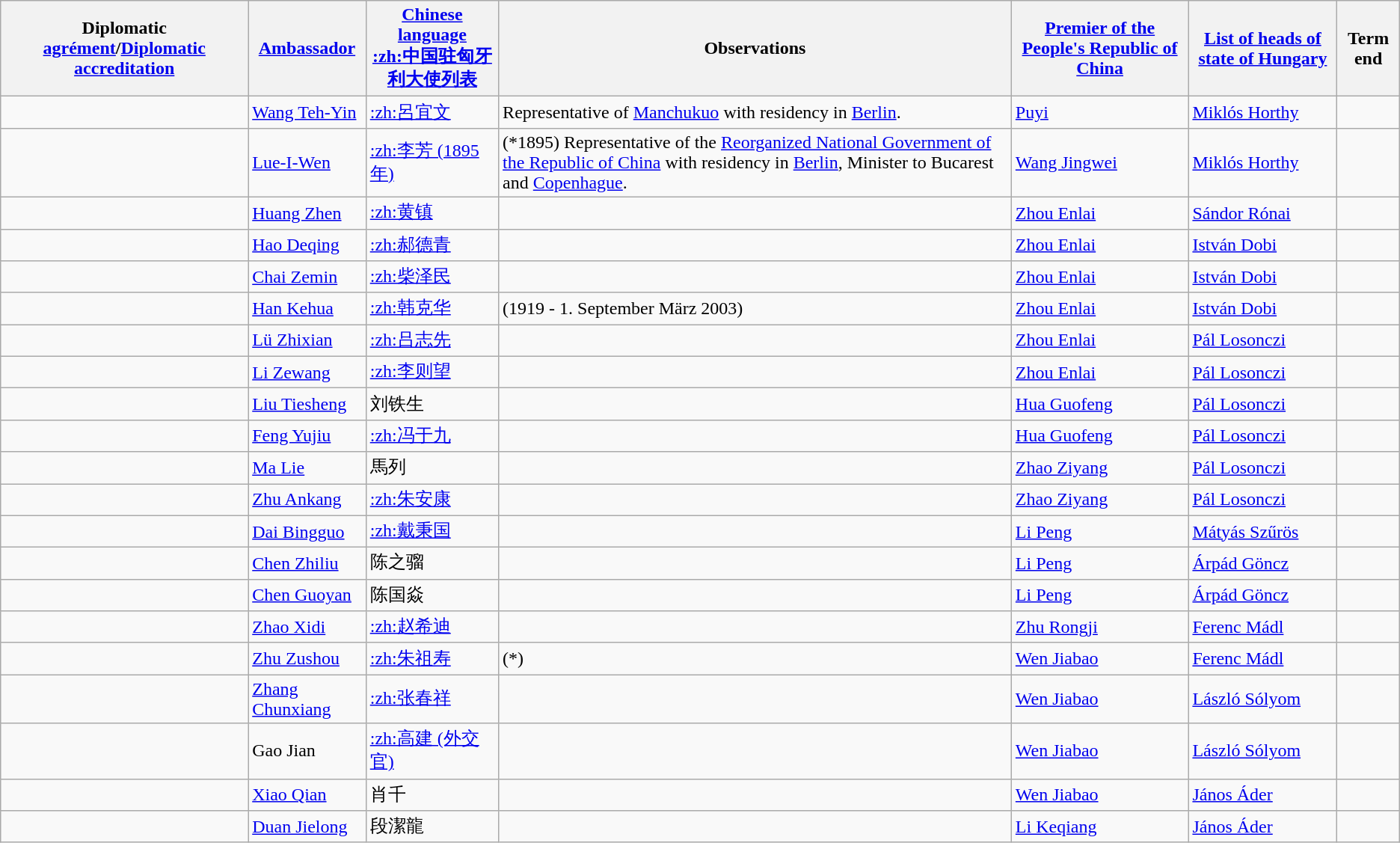<table class="wikitable sortable">
<tr>
<th>Diplomatic <a href='#'>agrément</a>/<a href='#'>Diplomatic accreditation</a></th>
<th><a href='#'>Ambassador</a></th>
<th><a href='#'>Chinese language</a><br><a href='#'>:zh:中国驻匈牙利大使列表</a></th>
<th>Observations</th>
<th><a href='#'>Premier of the People's Republic of China</a></th>
<th><a href='#'>List of heads of state of Hungary</a></th>
<th>Term end</th>
</tr>
<tr>
<td></td>
<td><a href='#'>Wang Teh-Yin</a></td>
<td><a href='#'>:zh:呂宜文</a></td>
<td>Representative of <a href='#'>Manchukuo</a> with residency in <a href='#'>Berlin</a>.</td>
<td><a href='#'>Puyi</a></td>
<td><a href='#'>Miklós Horthy</a></td>
<td></td>
</tr>
<tr>
<td></td>
<td><a href='#'>Lue-I-Wen</a></td>
<td><a href='#'>:zh:李芳 (1895年)</a></td>
<td>(*1895) Representative of the <a href='#'>Reorganized National Government of the Republic of China</a>  with residency in <a href='#'>Berlin</a>, Minister to Bucarest and <a href='#'>Copenhague</a>.</td>
<td><a href='#'>Wang Jingwei</a></td>
<td><a href='#'>Miklós Horthy</a></td>
<td></td>
</tr>
<tr>
<td></td>
<td><a href='#'>Huang Zhen</a></td>
<td><a href='#'>:zh:黄镇</a></td>
<td></td>
<td><a href='#'>Zhou Enlai</a></td>
<td><a href='#'>Sándor Rónai</a></td>
<td></td>
</tr>
<tr>
<td></td>
<td><a href='#'>Hao Deqing</a></td>
<td><a href='#'>:zh:郝德青</a></td>
<td></td>
<td><a href='#'>Zhou Enlai</a></td>
<td><a href='#'>István Dobi</a></td>
<td></td>
</tr>
<tr>
<td></td>
<td><a href='#'>Chai Zemin</a></td>
<td><a href='#'>:zh:柴泽民</a></td>
<td></td>
<td><a href='#'>Zhou Enlai</a></td>
<td><a href='#'>István Dobi</a></td>
<td></td>
</tr>
<tr>
<td></td>
<td><a href='#'>Han Kehua</a></td>
<td><a href='#'>:zh:韩克华</a></td>
<td>(1919 - 1. September März 2003)</td>
<td><a href='#'>Zhou Enlai</a></td>
<td><a href='#'>István Dobi</a></td>
<td></td>
</tr>
<tr>
<td></td>
<td><a href='#'>Lü Zhixian</a></td>
<td><a href='#'>:zh:吕志先</a></td>
<td></td>
<td><a href='#'>Zhou Enlai</a></td>
<td><a href='#'>Pál Losonczi</a></td>
<td></td>
</tr>
<tr>
<td></td>
<td><a href='#'>Li Zewang</a></td>
<td><a href='#'>:zh:李则望</a></td>
<td></td>
<td><a href='#'>Zhou Enlai</a></td>
<td><a href='#'>Pál Losonczi</a></td>
<td></td>
</tr>
<tr>
<td></td>
<td><a href='#'>Liu Tiesheng</a></td>
<td>刘铁生</td>
<td></td>
<td><a href='#'>Hua Guofeng</a></td>
<td><a href='#'>Pál Losonczi</a></td>
<td></td>
</tr>
<tr>
<td></td>
<td><a href='#'>Feng Yujiu</a></td>
<td><a href='#'>:zh:冯于九</a></td>
<td></td>
<td><a href='#'>Hua Guofeng</a></td>
<td><a href='#'>Pál Losonczi</a></td>
<td></td>
</tr>
<tr>
<td></td>
<td><a href='#'>Ma Lie</a></td>
<td>馬列</td>
<td></td>
<td><a href='#'>Zhao Ziyang</a></td>
<td><a href='#'>Pál Losonczi</a></td>
<td></td>
</tr>
<tr>
<td></td>
<td><a href='#'>Zhu Ankang</a></td>
<td><a href='#'>:zh:朱安康</a></td>
<td></td>
<td><a href='#'>Zhao Ziyang</a></td>
<td><a href='#'>Pál Losonczi</a></td>
<td></td>
</tr>
<tr>
<td></td>
<td><a href='#'>Dai Bingguo</a></td>
<td><a href='#'>:zh:戴秉国</a></td>
<td></td>
<td><a href='#'>Li Peng</a></td>
<td><a href='#'>Mátyás Szűrös</a></td>
<td></td>
</tr>
<tr>
<td></td>
<td><a href='#'>Chen Zhiliu</a></td>
<td>陈之骝</td>
<td></td>
<td><a href='#'>Li Peng</a></td>
<td><a href='#'>Árpád Göncz</a></td>
<td></td>
</tr>
<tr>
<td></td>
<td><a href='#'>Chen Guoyan</a></td>
<td>陈国焱</td>
<td></td>
<td><a href='#'>Li Peng</a></td>
<td><a href='#'>Árpád Göncz</a></td>
<td></td>
</tr>
<tr>
<td></td>
<td><a href='#'>Zhao Xidi</a></td>
<td><a href='#'>:zh:赵希迪</a></td>
<td></td>
<td><a href='#'>Zhu Rongji</a></td>
<td><a href='#'>Ferenc Mádl</a></td>
<td></td>
</tr>
<tr>
<td></td>
<td><a href='#'>Zhu Zushou</a></td>
<td><a href='#'>:zh:朱祖寿</a></td>
<td>(*)</td>
<td><a href='#'>Wen Jiabao</a></td>
<td><a href='#'>Ferenc Mádl</a></td>
<td></td>
</tr>
<tr>
<td></td>
<td><a href='#'>Zhang Chunxiang</a></td>
<td><a href='#'>:zh:张春祥</a></td>
<td></td>
<td><a href='#'>Wen Jiabao</a></td>
<td><a href='#'>László Sólyom</a></td>
<td></td>
</tr>
<tr>
<td></td>
<td>Gao Jian</td>
<td><a href='#'>:zh:高建 (外交官)</a></td>
<td></td>
<td><a href='#'>Wen Jiabao</a></td>
<td><a href='#'>László Sólyom</a></td>
<td></td>
</tr>
<tr>
<td></td>
<td><a href='#'>Xiao Qian</a></td>
<td>肖千</td>
<td></td>
<td><a href='#'>Wen Jiabao</a></td>
<td><a href='#'>János Áder</a></td>
<td></td>
</tr>
<tr>
<td></td>
<td><a href='#'>Duan Jielong</a></td>
<td>段潔龍</td>
<td></td>
<td><a href='#'>Li Keqiang</a></td>
<td><a href='#'>János Áder</a></td>
<td></td>
</tr>
</table>
